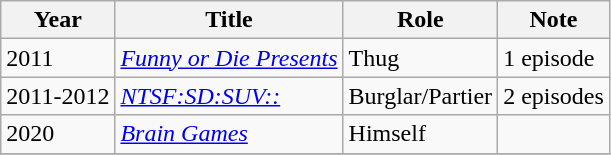<table class="wikitable sortable">
<tr>
<th>Year</th>
<th>Title</th>
<th>Role</th>
<th>Note</th>
</tr>
<tr>
<td>2011</td>
<td><em><a href='#'>Funny or Die Presents</a></em></td>
<td>Thug</td>
<td>1 episode</td>
</tr>
<tr>
<td>2011-2012</td>
<td><em><a href='#'>NTSF:SD:SUV::</a></em></td>
<td>Burglar/Partier</td>
<td>2 episodes</td>
</tr>
<tr>
<td>2020</td>
<td><em><a href='#'>Brain Games</a></em></td>
<td>Himself</td>
<td></td>
</tr>
<tr>
</tr>
</table>
